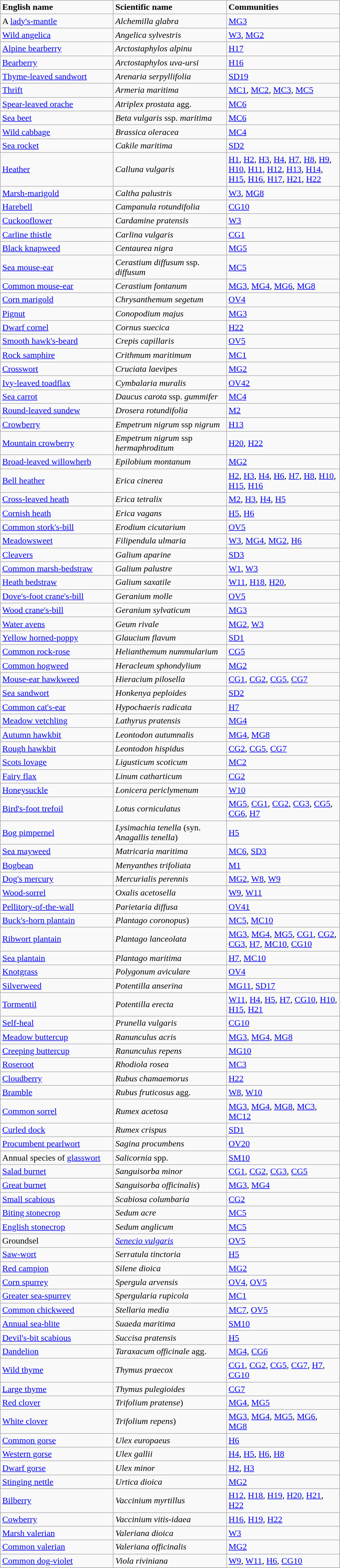<table class="wikitable">
<tr>
<td style="width:200px"><strong>English name</strong></td>
<td style="width:200px"><strong>Scientific name</strong></td>
<td style="width:200px"><strong>Communities</strong></td>
</tr>
<tr>
<td>A <a href='#'>lady's-mantle</a></td>
<td><em>Alchemilla glabra</em></td>
<td><a href='#'>MG3</a></td>
</tr>
<tr>
<td><a href='#'>Wild angelica</a></td>
<td><em>Angelica sylvestris</em></td>
<td><a href='#'>W3</a>, <a href='#'>MG2</a></td>
</tr>
<tr>
<td><a href='#'>Alpine bearberry</a></td>
<td><em>Arctostaphylos alpinu</em></td>
<td><a href='#'>H17</a></td>
</tr>
<tr>
<td><a href='#'>Bearberry</a></td>
<td><em>Arctostaphylos uva-ursi</em></td>
<td><a href='#'>H16</a></td>
</tr>
<tr>
<td><a href='#'>Thyme-leaved sandwort</a></td>
<td><em>Arenaria serpyllifolia</em></td>
<td><a href='#'>SD19</a></td>
</tr>
<tr>
<td><a href='#'>Thrift</a></td>
<td><em>Armeria maritima</em></td>
<td><a href='#'>MC1</a>, <a href='#'>MC2</a>, <a href='#'>MC3</a>, <a href='#'>MC5</a></td>
</tr>
<tr>
<td><a href='#'>Spear-leaved orache</a></td>
<td><em>Atriplex prostata</em> agg.</td>
<td><a href='#'>MC6</a></td>
</tr>
<tr>
<td><a href='#'>Sea beet</a></td>
<td><em>Beta vulgaris</em> ssp. <em>maritima</em></td>
<td><a href='#'>MC6</a></td>
</tr>
<tr>
<td><a href='#'>Wild cabbage</a></td>
<td><em>Brassica oleracea</em></td>
<td><a href='#'>MC4</a></td>
</tr>
<tr>
<td><a href='#'>Sea rocket</a></td>
<td><em>Cakile maritima</em></td>
<td><a href='#'>SD2</a></td>
</tr>
<tr>
<td><a href='#'>Heather</a></td>
<td><em>Calluna vulgaris</em></td>
<td><a href='#'>H1</a>, <a href='#'>H2</a>, <a href='#'>H3</a>, <a href='#'>H4</a>, <a href='#'>H7</a>, <a href='#'>H8</a>, <a href='#'>H9</a>, <a href='#'>H10</a>, <a href='#'>H11</a>, <a href='#'>H12</a>, <a href='#'>H13</a>, <a href='#'>H14</a>, <a href='#'>H15</a>, <a href='#'>H16</a>, <a href='#'>H17</a>, <a href='#'>H21</a>, <a href='#'>H22</a></td>
</tr>
<tr>
<td><a href='#'>Marsh-marigold</a></td>
<td><em>Caltha palustris</em></td>
<td><a href='#'>W3</a>, <a href='#'>MG8</a></td>
</tr>
<tr>
<td><a href='#'>Harebell</a></td>
<td><em>Campanula rotundifolia</em></td>
<td><a href='#'>CG10</a></td>
</tr>
<tr>
<td><a href='#'>Cuckooflower</a></td>
<td><em>Cardamine pratensis</em></td>
<td><a href='#'>W3</a></td>
</tr>
<tr>
<td><a href='#'>Carline thistle</a></td>
<td><em>Carlina vulgaris</em></td>
<td><a href='#'>CG1</a></td>
</tr>
<tr>
<td><a href='#'>Black knapweed</a></td>
<td><em>Centaurea nigra</em></td>
<td><a href='#'>MG5</a></td>
</tr>
<tr>
<td><a href='#'>Sea mouse-ear</a></td>
<td><em>Cerastium diffusum</em> ssp. <em>diffusum</em></td>
<td><a href='#'>MC5</a></td>
</tr>
<tr>
<td><a href='#'>Common mouse-ear</a></td>
<td><em>Cerastium fontanum</em></td>
<td><a href='#'>MG3</a>, <a href='#'>MG4</a>, <a href='#'>MG6</a>, <a href='#'>MG8</a></td>
</tr>
<tr>
<td><a href='#'>Corn marigold</a></td>
<td><em>Chrysanthemum segetum</em></td>
<td><a href='#'>OV4</a></td>
</tr>
<tr>
<td><a href='#'>Pignut</a></td>
<td><em>Conopodium majus</em></td>
<td><a href='#'>MG3</a></td>
</tr>
<tr>
<td><a href='#'>Dwarf cornel</a></td>
<td><em>Cornus suecica</em></td>
<td><a href='#'>H22</a></td>
</tr>
<tr>
<td><a href='#'>Smooth hawk's-beard</a></td>
<td><em>Crepis capillaris</em></td>
<td><a href='#'>OV5</a></td>
</tr>
<tr>
<td><a href='#'>Rock samphire</a></td>
<td><em>Crithmum maritimum</em></td>
<td><a href='#'>MC1</a></td>
</tr>
<tr>
<td><a href='#'>Crosswort</a></td>
<td><em>Cruciata laevipes</em></td>
<td><a href='#'>MG2</a></td>
</tr>
<tr>
<td><a href='#'>Ivy-leaved toadflax</a></td>
<td><em>Cymbalaria muralis</em></td>
<td><a href='#'>OV42</a></td>
</tr>
<tr>
<td><a href='#'>Sea carrot</a></td>
<td><em>Daucus carota</em> ssp. <em>gummifer</em></td>
<td><a href='#'>MC4</a></td>
</tr>
<tr>
<td><a href='#'>Round-leaved sundew</a></td>
<td><em>Drosera rotundifolia</em></td>
<td><a href='#'>M2</a></td>
</tr>
<tr>
<td><a href='#'>Crowberry</a></td>
<td><em>Empetrum nigrum</em> ssp <em>nigrum</em></td>
<td><a href='#'>H13</a></td>
</tr>
<tr>
<td><a href='#'>Mountain crowberry</a></td>
<td><em>Empetrum nigrum</em> ssp <em>hermaphroditum</em></td>
<td><a href='#'>H20</a>, <a href='#'>H22</a></td>
</tr>
<tr>
<td><a href='#'>Broad-leaved willowherb</a></td>
<td><em>Epilobium montanum</em></td>
<td><a href='#'>MG2</a></td>
</tr>
<tr>
<td><a href='#'>Bell heather</a></td>
<td><em>Erica cinerea</em></td>
<td><a href='#'>H2</a>, <a href='#'>H3</a>, <a href='#'>H4</a>, <a href='#'>H6</a>, <a href='#'>H7</a>, <a href='#'>H8</a>, <a href='#'>H10</a>, <a href='#'>H15</a>, <a href='#'>H16</a></td>
</tr>
<tr>
<td><a href='#'>Cross-leaved heath</a></td>
<td><em>Erica tetralix</em></td>
<td><a href='#'>M2</a>, <a href='#'>H3</a>, <a href='#'>H4</a>, <a href='#'>H5</a></td>
</tr>
<tr>
<td><a href='#'>Cornish heath</a></td>
<td><em>Erica vagans</em></td>
<td><a href='#'>H5</a>, <a href='#'>H6</a></td>
</tr>
<tr>
<td><a href='#'>Common stork's-bill</a></td>
<td><em>Erodium cicutarium</em></td>
<td><a href='#'>OV5</a></td>
</tr>
<tr>
<td><a href='#'>Meadowsweet</a></td>
<td><em>Filipendula ulmaria</em></td>
<td><a href='#'>W3</a>, <a href='#'>MG4</a>, <a href='#'>MG2</a>, <a href='#'>H6</a></td>
</tr>
<tr>
<td><a href='#'>Cleavers</a></td>
<td><em>Galium aparine</em></td>
<td><a href='#'>SD3</a></td>
</tr>
<tr>
<td><a href='#'>Common marsh-bedstraw</a></td>
<td><em>Galium palustre</em></td>
<td><a href='#'>W1</a>, <a href='#'>W3</a></td>
</tr>
<tr>
<td><a href='#'>Heath bedstraw</a></td>
<td><em>Galium saxatile</em></td>
<td><a href='#'>W11</a>, <a href='#'>H18</a>, <a href='#'>H20</a>,</td>
</tr>
<tr>
<td><a href='#'>Dove's-foot crane's-bill</a></td>
<td><em>Geranium molle</em></td>
<td><a href='#'>OV5</a></td>
</tr>
<tr>
<td><a href='#'>Wood crane's-bill</a></td>
<td><em>Geranium sylvaticum</em></td>
<td><a href='#'>MG3</a></td>
</tr>
<tr>
<td><a href='#'>Water avens</a></td>
<td><em>Geum rivale</em></td>
<td><a href='#'>MG2</a>, <a href='#'>W3</a></td>
</tr>
<tr>
<td><a href='#'>Yellow horned-poppy</a></td>
<td><em>Glaucium flavum</em></td>
<td><a href='#'>SD1</a></td>
</tr>
<tr>
<td><a href='#'>Common rock-rose</a></td>
<td><em>Helianthemum nummularium</em></td>
<td><a href='#'>CG5</a></td>
</tr>
<tr>
<td><a href='#'>Common hogweed</a></td>
<td><em>Heracleum sphondylium</em></td>
<td><a href='#'>MG2</a></td>
</tr>
<tr>
<td><a href='#'>Mouse-ear hawkweed</a></td>
<td><em>Hieracium pilosella</em></td>
<td><a href='#'>CG1</a>, <a href='#'>CG2</a>, <a href='#'>CG5</a>, <a href='#'>CG7</a></td>
</tr>
<tr>
<td><a href='#'>Sea sandwort</a></td>
<td><em>Honkenya peploides</em></td>
<td><a href='#'>SD2</a></td>
</tr>
<tr>
<td><a href='#'>Common cat's-ear</a></td>
<td><em>Hypochaeris radicata</em></td>
<td><a href='#'>H7</a></td>
</tr>
<tr>
<td><a href='#'>Meadow vetchling</a></td>
<td><em>Lathyrus pratensis</em></td>
<td><a href='#'>MG4</a></td>
</tr>
<tr>
<td><a href='#'>Autumn hawkbit</a></td>
<td><em>Leontodon autumnalis</em></td>
<td><a href='#'>MG4</a>, <a href='#'>MG8</a></td>
</tr>
<tr>
<td><a href='#'>Rough hawkbit</a></td>
<td><em>Leontodon hispidus</em></td>
<td><a href='#'>CG2</a>, <a href='#'>CG5</a>, <a href='#'>CG7</a></td>
</tr>
<tr>
<td><a href='#'>Scots lovage</a></td>
<td><em>Ligusticum scoticum</em></td>
<td><a href='#'>MC2</a></td>
</tr>
<tr>
<td><a href='#'>Fairy flax</a></td>
<td><em>Linum catharticum</em></td>
<td><a href='#'>CG2</a></td>
</tr>
<tr>
<td><a href='#'>Honeysuckle</a></td>
<td><em>Lonicera periclymenum</em></td>
<td><a href='#'>W10</a></td>
</tr>
<tr>
<td><a href='#'>Bird's-foot trefoil</a></td>
<td><em>Lotus corniculatus</em></td>
<td><a href='#'>MG5</a>, <a href='#'>CG1</a>, <a href='#'>CG2</a>, <a href='#'>CG3</a>, <a href='#'>CG5</a>, <a href='#'>CG6</a>, <a href='#'>H7</a></td>
</tr>
<tr>
<td><a href='#'>Bog pimpernel</a></td>
<td><em>Lysimachia tenella</em> (syn. <em>Anagallis tenella</em>)</td>
<td><a href='#'>H5</a></td>
</tr>
<tr>
<td><a href='#'>Sea mayweed</a></td>
<td><em>Matricaria maritima</em></td>
<td><a href='#'>MC6</a>, <a href='#'>SD3</a></td>
</tr>
<tr>
<td><a href='#'>Bogbean</a></td>
<td><em>Menyanthes trifoliata</em></td>
<td><a href='#'>M1</a></td>
</tr>
<tr>
<td><a href='#'>Dog's mercury</a></td>
<td><em>Mercurialis perennis</em></td>
<td><a href='#'>MG2</a>, <a href='#'>W8</a>, <a href='#'>W9</a></td>
</tr>
<tr>
<td><a href='#'>Wood-sorrel</a></td>
<td><em>Oxalis acetosella</em></td>
<td><a href='#'>W9</a>, <a href='#'>W11</a></td>
</tr>
<tr>
<td><a href='#'>Pellitory-of-the-wall</a></td>
<td><em>Parietaria diffusa</em></td>
<td><a href='#'>OV41</a></td>
</tr>
<tr>
<td><a href='#'>Buck's-horn plantain</a></td>
<td><em>Plantago coronopus</em>)</td>
<td><a href='#'>MC5</a>, <a href='#'>MC10</a></td>
</tr>
<tr>
<td><a href='#'>Ribwort plantain</a></td>
<td><em>Plantago lanceolata</em></td>
<td><a href='#'>MG3</a>, <a href='#'>MG4</a>, <a href='#'>MG5</a>, <a href='#'>CG1</a>, <a href='#'>CG2</a>, <a href='#'>CG3</a>, <a href='#'>H7</a>, <a href='#'>MC10</a>, <a href='#'>CG10</a></td>
</tr>
<tr>
<td><a href='#'>Sea plantain</a></td>
<td><em>Plantago maritima</em></td>
<td><a href='#'>H7</a>, <a href='#'>MC10</a></td>
</tr>
<tr>
<td><a href='#'>Knotgrass</a></td>
<td><em>Polygonum aviculare</em></td>
<td><a href='#'>OV4</a></td>
</tr>
<tr>
<td><a href='#'>Silverweed</a></td>
<td><em>Potentilla anserina</em></td>
<td><a href='#'>MG11</a>, <a href='#'>SD17</a></td>
</tr>
<tr>
<td><a href='#'>Tormentil</a></td>
<td><em>Potentilla erecta</em></td>
<td><a href='#'>W11</a>, <a href='#'>H4</a>, <a href='#'>H5</a>, <a href='#'>H7</a>, <a href='#'>CG10</a>, <a href='#'>H10</a>, <a href='#'>H15</a>, <a href='#'>H21</a></td>
</tr>
<tr>
<td><a href='#'>Self-heal</a></td>
<td><em>Prunella vulgaris</em></td>
<td><a href='#'>CG10</a></td>
</tr>
<tr>
<td><a href='#'>Meadow buttercup</a></td>
<td><em>Ranunculus acris</em></td>
<td><a href='#'>MG3</a>, <a href='#'>MG4</a>, <a href='#'>MG8</a></td>
</tr>
<tr>
<td><a href='#'>Creeping buttercup</a></td>
<td><em>Ranunculus repens</em></td>
<td><a href='#'>MG10</a></td>
</tr>
<tr>
<td><a href='#'>Roseroot</a></td>
<td><em>Rhodiola rosea</em></td>
<td><a href='#'>MC3</a></td>
</tr>
<tr>
<td><a href='#'>Cloudberry</a></td>
<td><em>Rubus chamaemorus</em></td>
<td><a href='#'>H22</a></td>
</tr>
<tr>
<td><a href='#'>Bramble</a></td>
<td><em>Rubus fruticosus</em> agg.</td>
<td><a href='#'>W8</a>, <a href='#'>W10</a></td>
</tr>
<tr>
<td><a href='#'>Common sorrel</a></td>
<td><em>Rumex acetosa</em></td>
<td><a href='#'>MG3</a>, <a href='#'>MG4</a>, <a href='#'>MG8</a>, <a href='#'>MC3</a>, <a href='#'>MC12</a></td>
</tr>
<tr>
<td><a href='#'>Curled dock</a></td>
<td><em>Rumex crispus</em></td>
<td><a href='#'>SD1</a></td>
</tr>
<tr>
<td><a href='#'>Procumbent pearlwort</a></td>
<td><em>Sagina procumbens</em></td>
<td><a href='#'>OV20</a></td>
</tr>
<tr>
<td>Annual species of <a href='#'>glasswort</a></td>
<td><em>Salicornia</em> spp.</td>
<td><a href='#'>SM10</a></td>
</tr>
<tr>
<td><a href='#'>Salad burnet</a></td>
<td><em>Sanguisorba minor</em></td>
<td><a href='#'>CG1</a>, <a href='#'>CG2</a>, <a href='#'>CG3</a>, <a href='#'>CG5</a></td>
</tr>
<tr>
<td><a href='#'>Great burnet</a></td>
<td><em>Sanguisorba officinalis</em>)</td>
<td><a href='#'>MG3</a>, <a href='#'>MG4</a></td>
</tr>
<tr>
<td><a href='#'>Small scabious</a></td>
<td><em>Scabiosa columbaria</em></td>
<td><a href='#'>CG2</a></td>
</tr>
<tr>
<td><a href='#'>Biting stonecrop</a></td>
<td><em>Sedum acre</em></td>
<td><a href='#'>MC5</a></td>
</tr>
<tr>
<td><a href='#'>English stonecrop</a></td>
<td><em>Sedum anglicum</em></td>
<td><a href='#'>MC5</a></td>
</tr>
<tr>
<td>Groundsel</td>
<td><em><a href='#'>Senecio vulgaris</a></em></td>
<td><a href='#'>OV5</a></td>
</tr>
<tr>
<td><a href='#'>Saw-wort</a></td>
<td><em>Serratula tinctoria</em></td>
<td><a href='#'>H5</a></td>
</tr>
<tr>
<td><a href='#'>Red campion</a></td>
<td><em>Silene dioica</em></td>
<td><a href='#'>MG2</a></td>
</tr>
<tr>
<td><a href='#'>Corn spurrey</a></td>
<td><em>Spergula arvensis</em></td>
<td><a href='#'>OV4</a>, <a href='#'>OV5</a></td>
</tr>
<tr>
<td><a href='#'>Greater sea-spurrey</a></td>
<td><em>Spergularia rupicola</em></td>
<td><a href='#'>MC1</a></td>
</tr>
<tr>
<td><a href='#'>Common chickweed</a></td>
<td><em>Stellaria media</em></td>
<td><a href='#'>MC7</a>, <a href='#'>OV5</a></td>
</tr>
<tr>
<td><a href='#'>Annual sea-blite</a></td>
<td><em>Suaeda maritima</em></td>
<td><a href='#'>SM10</a></td>
</tr>
<tr>
<td><a href='#'>Devil's-bit scabious</a></td>
<td><em>Succisa pratensis</em></td>
<td><a href='#'>H5</a></td>
</tr>
<tr>
<td><a href='#'>Dandelion</a></td>
<td><em>Taraxacum officinale</em> agg.</td>
<td><a href='#'>MG4</a>, <a href='#'>CG6</a></td>
</tr>
<tr>
<td><a href='#'>Wild thyme</a></td>
<td><em>Thymus praecox</em></td>
<td><a href='#'>CG1</a>, <a href='#'>CG2</a>, <a href='#'>CG5</a>, <a href='#'>CG7</a>, <a href='#'>H7</a>, <a href='#'>CG10</a></td>
</tr>
<tr>
<td><a href='#'>Large thyme</a></td>
<td><em>Thymus pulegioides</em></td>
<td><a href='#'>CG7</a></td>
</tr>
<tr>
<td><a href='#'>Red clover</a></td>
<td><em>Trifolium pratense</em>)</td>
<td><a href='#'>MG4</a>, <a href='#'>MG5</a></td>
</tr>
<tr>
<td><a href='#'>White clover</a></td>
<td><em>Trifolium repens</em>)</td>
<td><a href='#'>MG3</a>, <a href='#'>MG4</a>, <a href='#'>MG5</a>, <a href='#'>MG6</a>, <a href='#'>MG8</a></td>
</tr>
<tr>
<td><a href='#'>Common gorse</a></td>
<td><em>Ulex europaeus</em></td>
<td><a href='#'>H6</a></td>
</tr>
<tr>
<td><a href='#'>Western gorse</a></td>
<td><em>Ulex gallii</em></td>
<td><a href='#'>H4</a>, <a href='#'>H5</a>, <a href='#'>H6</a>, <a href='#'>H8</a></td>
</tr>
<tr>
<td><a href='#'>Dwarf gorse</a></td>
<td><em>Ulex minor</em></td>
<td><a href='#'>H2</a>, <a href='#'>H3</a></td>
</tr>
<tr>
<td><a href='#'>Stinging nettle</a></td>
<td><em>Urtica dioica</em></td>
<td><a href='#'>MG2</a></td>
</tr>
<tr>
<td><a href='#'>Bilberry</a></td>
<td><em>Vaccinium myrtillus</em></td>
<td><a href='#'>H12</a>, <a href='#'>H18</a>, <a href='#'>H19</a>, <a href='#'>H20</a>, <a href='#'>H21</a>, <a href='#'>H22</a></td>
</tr>
<tr>
<td><a href='#'>Cowberry</a></td>
<td><em>Vaccinium vitis-idaea</em></td>
<td><a href='#'>H16</a>, <a href='#'>H19</a>, <a href='#'>H22</a></td>
</tr>
<tr>
<td><a href='#'>Marsh valerian</a></td>
<td><em>Valeriana dioica</em></td>
<td><a href='#'>W3</a></td>
</tr>
<tr>
<td><a href='#'>Common valerian</a></td>
<td><em>Valeriana officinalis</em></td>
<td><a href='#'>MG2</a></td>
</tr>
<tr>
<td><a href='#'>Common dog-violet</a></td>
<td><em>Viola riviniana</em></td>
<td><a href='#'>W9</a>, <a href='#'>W11</a>, <a href='#'>H6</a>, <a href='#'>CG10</a></td>
</tr>
<tr>
</tr>
</table>
